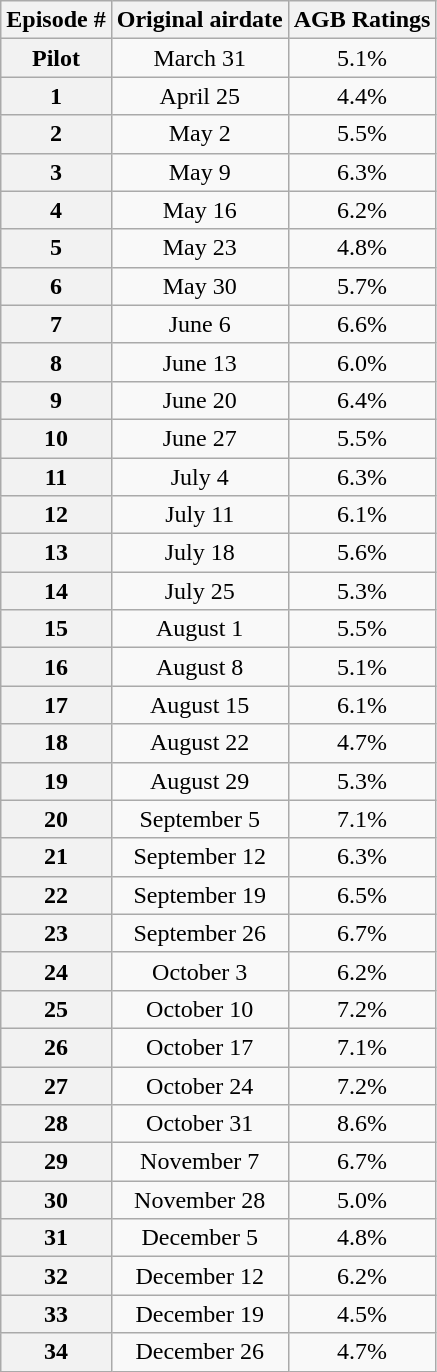<table class="wikitable" style="text-align:center">
<tr>
<th>Episode #</th>
<th>Original airdate</th>
<th>AGB Ratings</th>
</tr>
<tr>
<th>Pilot</th>
<td>March 31</td>
<td>5.1%</td>
</tr>
<tr>
<th>1</th>
<td>April 25</td>
<td>4.4%</td>
</tr>
<tr>
<th>2</th>
<td>May 2</td>
<td>5.5%</td>
</tr>
<tr>
<th>3</th>
<td>May 9</td>
<td>6.3%</td>
</tr>
<tr>
<th>4</th>
<td>May 16</td>
<td>6.2%</td>
</tr>
<tr>
<th>5</th>
<td>May 23</td>
<td>4.8%</td>
</tr>
<tr>
<th>6</th>
<td>May 30</td>
<td>5.7%</td>
</tr>
<tr>
<th>7</th>
<td>June 6</td>
<td>6.6%</td>
</tr>
<tr>
<th>8</th>
<td>June 13</td>
<td>6.0%</td>
</tr>
<tr>
<th>9</th>
<td>June 20</td>
<td>6.4%</td>
</tr>
<tr>
<th>10</th>
<td>June 27</td>
<td>5.5%</td>
</tr>
<tr>
<th>11</th>
<td>July 4</td>
<td>6.3%</td>
</tr>
<tr>
<th>12</th>
<td>July 11</td>
<td>6.1%</td>
</tr>
<tr>
<th>13</th>
<td>July 18</td>
<td>5.6%</td>
</tr>
<tr>
<th>14</th>
<td>July 25</td>
<td>5.3%</td>
</tr>
<tr>
<th>15</th>
<td>August 1</td>
<td>5.5%</td>
</tr>
<tr>
<th>16</th>
<td>August 8</td>
<td>5.1%</td>
</tr>
<tr>
<th>17</th>
<td>August 15</td>
<td>6.1%</td>
</tr>
<tr>
<th>18</th>
<td>August 22</td>
<td>4.7%</td>
</tr>
<tr>
<th>19</th>
<td>August 29</td>
<td>5.3%</td>
</tr>
<tr>
<th>20</th>
<td>September 5</td>
<td>7.1%</td>
</tr>
<tr>
<th>21</th>
<td>September 12</td>
<td>6.3%</td>
</tr>
<tr>
<th>22</th>
<td>September 19</td>
<td>6.5%</td>
</tr>
<tr>
<th>23</th>
<td>September 26</td>
<td>6.7%</td>
</tr>
<tr>
<th>24</th>
<td>October 3</td>
<td>6.2%</td>
</tr>
<tr>
<th>25</th>
<td>October 10</td>
<td>7.2%</td>
</tr>
<tr>
<th>26</th>
<td>October 17</td>
<td>7.1%</td>
</tr>
<tr>
<th>27</th>
<td>October 24</td>
<td>7.2%</td>
</tr>
<tr>
<th>28</th>
<td>October 31</td>
<td>8.6%</td>
</tr>
<tr>
<th>29</th>
<td>November 7</td>
<td>6.7%</td>
</tr>
<tr>
<th>30</th>
<td>November 28</td>
<td>5.0%</td>
</tr>
<tr>
<th>31</th>
<td>December 5</td>
<td>4.8%</td>
</tr>
<tr>
<th>32</th>
<td>December 12</td>
<td>6.2%</td>
</tr>
<tr>
<th>33</th>
<td>December 19</td>
<td>4.5%</td>
</tr>
<tr>
<th>34</th>
<td>December 26</td>
<td>4.7%</td>
</tr>
</table>
